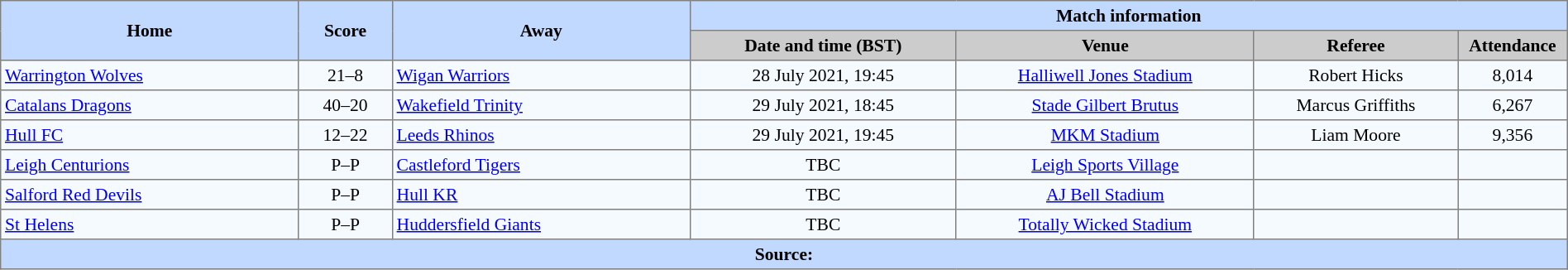<table border=1 style="border-collapse:collapse; font-size:90%; text-align:center;" cellpadding=3 cellspacing=0 width=100%>
<tr style="background:#C1D8ff;">
<th scope="col" rowspan=2 width=19%>Home</th>
<th scope="col" rowspan=2 width=6%>Score</th>
<th scope="col" rowspan=2 width=19%>Away</th>
<th colspan=4>Match information</th>
</tr>
<tr style="background:#CCCCCC;">
<th scope="col" width=17%>Date and time (BST)</th>
<th scope="col" width=19%>Venue</th>
<th scope="col" width=13%>Referee</th>
<th scope="col" width=7%>Attendance</th>
</tr>
<tr style="background:#F5FAFF;">
<td style="text-align:left;"> <a href='#'>Warrington Wolves</a></td>
<td>21–8</td>
<td style="text-align:left;"> <a href='#'>Wigan Warriors</a></td>
<td>28 July 2021, 19:45</td>
<td><a href='#'>Halliwell Jones Stadium</a></td>
<td>Robert Hicks</td>
<td>8,014</td>
</tr>
<tr style="background:#F5FAFF;">
<td style="text-align:left;"> <a href='#'>Catalans Dragons</a></td>
<td>40–20</td>
<td style="text-align:left;"> <a href='#'>Wakefield Trinity</a></td>
<td>29 July 2021, 18:45</td>
<td><a href='#'>Stade Gilbert Brutus</a></td>
<td>Marcus Griffiths</td>
<td>6,267</td>
</tr>
<tr style="background:#F5FAFF;">
<td style="text-align:left;"> <a href='#'>Hull FC</a></td>
<td>12–22</td>
<td style="text-align:left;"> <a href='#'>Leeds Rhinos</a></td>
<td>29 July 2021, 19:45</td>
<td><a href='#'>MKM Stadium</a></td>
<td>Liam Moore</td>
<td>9,356</td>
</tr>
<tr style="background:#F5FAFF;">
<td style="text-align:left;"> <a href='#'>Leigh Centurions</a></td>
<td>P–P</td>
<td style="text-align:left;"> <a href='#'>Castleford Tigers</a></td>
<td>TBC</td>
<td><a href='#'>Leigh Sports Village</a></td>
<td></td>
<td></td>
</tr>
<tr style="background:#F5FAFF;">
<td style="text-align:left;"> <a href='#'>Salford Red Devils</a></td>
<td>P–P</td>
<td style="text-align:left;"> <a href='#'>Hull KR</a></td>
<td>TBC</td>
<td><a href='#'>AJ Bell Stadium</a></td>
<td></td>
<td></td>
</tr>
<tr style="background:#F5FAFF;">
<td style="text-align:left;"> <a href='#'>St Helens</a></td>
<td>P–P</td>
<td style="text-align:left;"> <a href='#'>Huddersfield Giants</a></td>
<td>TBC</td>
<td><a href='#'>Totally Wicked Stadium</a></td>
<td></td>
<td></td>
</tr>
<tr style="background:#c1d8ff;">
<th colspan=7>Source:</th>
</tr>
</table>
